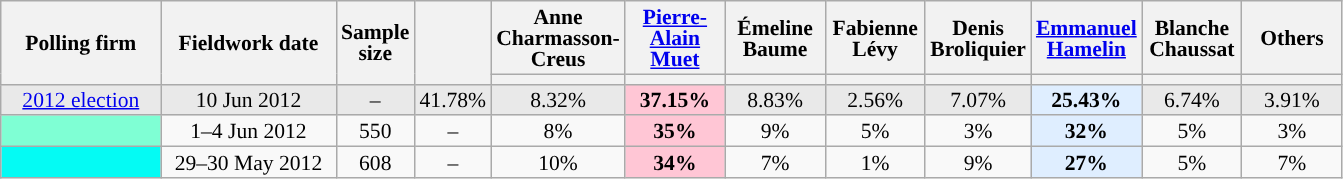<table class="wikitable sortable" style="text-align:center;font-size:90%;line-height:14px;">
<tr style="height:40px;">
<th style="width:100px;" rowspan="2">Polling firm</th>
<th style="width:110px;" rowspan="2">Fieldwork date</th>
<th style="width:35px;" rowspan="2">Sample<br>size</th>
<th style="width:30px;" rowspan="2"></th>
<th class="unsortable" style="width:60px;">Anne Charmasson-Creus<br></th>
<th class="unsortable" style="width:60px;"><a href='#'>Pierre-Alain Muet</a><br></th>
<th class="unsortable" style="width:60px;">Émeline Baume<br></th>
<th class="unsortable" style="width:60px;">Fabienne Lévy<br></th>
<th class="unsortable" style="width:60px;">Denis Broliquier<br></th>
<th class="unsortable" style="width:60px;"><a href='#'>Emmanuel Hamelin</a><br></th>
<th class="unsortable" style="width:60px;">Blanche Chaussat<br></th>
<th class="unsortable" style="width:60px;">Others</th>
</tr>
<tr>
<th style="background:"></th>
<th style="background:"></th>
<th style="background:"></th>
<th style="background:"></th>
<th style="background:"></th>
<th style="background:"></th>
<th style="background:"></th>
<th style="background:"></th>
</tr>
<tr style="background:#E9E9E9;">
<td><a href='#'>2012 election</a></td>
<td data-sort-value="2012-06-10">10 Jun 2012</td>
<td>–</td>
<td>41.78%</td>
<td>8.32%</td>
<td style="background:#FFC6D5;"><strong>37.15%</strong></td>
<td>8.83%</td>
<td>2.56%</td>
<td>7.07%</td>
<td style="background:#DFEEFF;"><strong>25.43%</strong></td>
<td>6.74%</td>
<td>3.91%</td>
</tr>
<tr>
<td style="background:aquamarine;"></td>
<td data-sort-value="2012-06-04">1–4 Jun 2012</td>
<td>550</td>
<td>–</td>
<td>8%</td>
<td style="background:#FFC6D5;"><strong>35%</strong></td>
<td>9%</td>
<td>5%</td>
<td>3%</td>
<td style="background:#DFEEFF;"><strong>32%</strong></td>
<td>5%</td>
<td>3%</td>
</tr>
<tr>
<td style="background:#04FBF4;"></td>
<td data-sort-value="2012-05-30">29–30 May 2012</td>
<td>608</td>
<td>–</td>
<td>10%</td>
<td style="background:#FFC6D5;"><strong>34%</strong></td>
<td>7%</td>
<td>1%</td>
<td>9%</td>
<td style="background:#DFEEFF;"><strong>27%</strong></td>
<td>5%</td>
<td>7%</td>
</tr>
</table>
